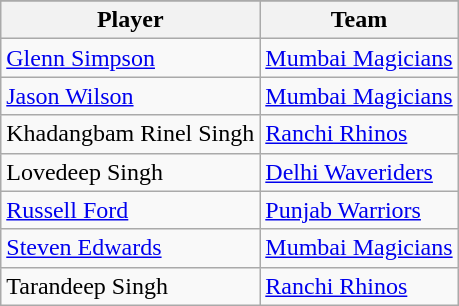<table class="wikitable sortable">
<tr>
</tr>
<tr>
<th>Player</th>
<th>Team</th>
</tr>
<tr>
<td> <a href='#'>Glenn Simpson</a></td>
<td><a href='#'>Mumbai Magicians</a></td>
</tr>
<tr>
<td> <a href='#'>Jason Wilson</a></td>
<td><a href='#'>Mumbai Magicians</a></td>
</tr>
<tr>
<td> Khadangbam Rinel Singh</td>
<td><a href='#'>Ranchi Rhinos</a></td>
</tr>
<tr>
<td> Lovedeep Singh</td>
<td><a href='#'>Delhi Waveriders</a></td>
</tr>
<tr>
<td> <a href='#'>Russell Ford</a></td>
<td><a href='#'>Punjab Warriors</a></td>
</tr>
<tr>
<td> <a href='#'>Steven Edwards</a></td>
<td><a href='#'>Mumbai Magicians</a></td>
</tr>
<tr>
<td> Tarandeep Singh</td>
<td><a href='#'>Ranchi Rhinos</a></td>
</tr>
</table>
